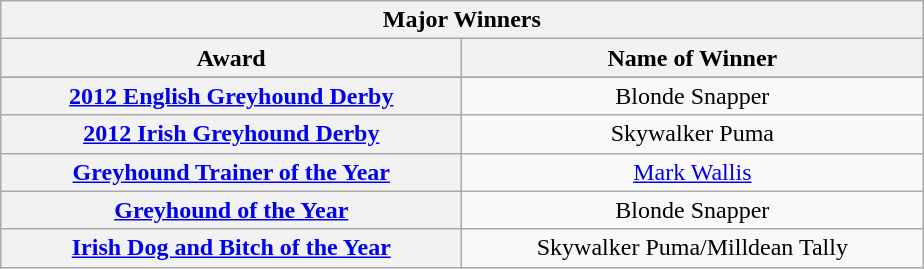<table class="wikitable">
<tr>
<th colspan="2">Major Winners</th>
</tr>
<tr>
<th width=300>Award</th>
<th width=300>Name of Winner</th>
</tr>
<tr>
</tr>
<tr align=center>
<th><a href='#'>2012 English Greyhound Derby</a></th>
<td>Blonde Snapper</td>
</tr>
<tr align=center>
<th><a href='#'>2012 Irish Greyhound Derby</a></th>
<td>Skywalker Puma</td>
</tr>
<tr align=center>
<th><a href='#'>Greyhound Trainer of the Year</a></th>
<td><a href='#'>Mark Wallis</a></td>
</tr>
<tr align=center>
<th><a href='#'>Greyhound of the Year</a></th>
<td>Blonde Snapper</td>
</tr>
<tr align=center>
<th><a href='#'>Irish Dog and Bitch of the Year</a></th>
<td>Skywalker Puma/Milldean Tally</td>
</tr>
</table>
